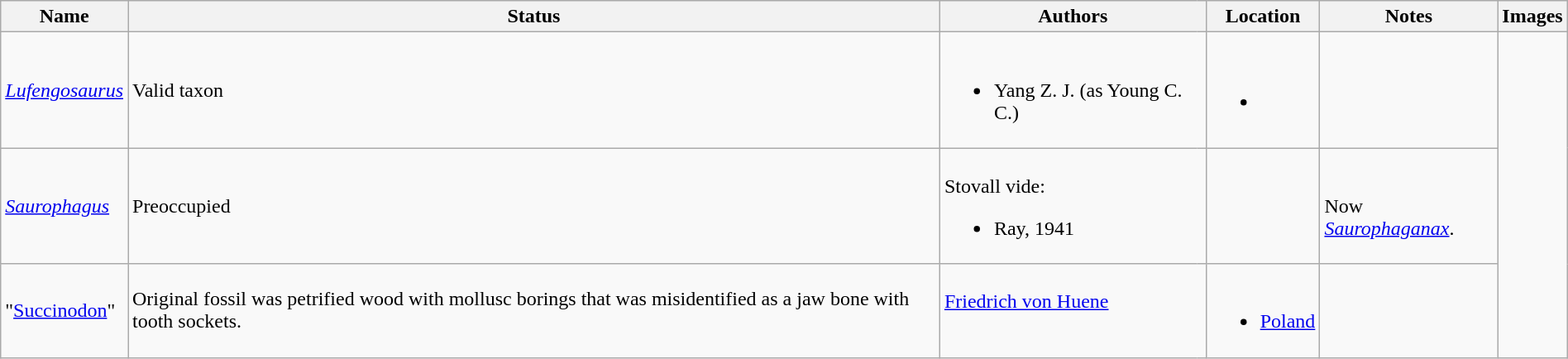<table class="wikitable sortable" align="center" width="100%">
<tr>
<th>Name</th>
<th>Status</th>
<th colspan="2">Authors</th>
<th>Location</th>
<th class="unsortable">Notes</th>
<th class="unsortable">Images</th>
</tr>
<tr>
<td><em><a href='#'>Lufengosaurus</a></em></td>
<td>Valid taxon</td>
<td style="border-right:0px" valign="top"><br><ul><li>Yang Z. J. (as Young C. C.)</li></ul></td>
<td style="border-left:0px" valign="top"></td>
<td><br><ul><li></li></ul></td>
<td></td>
<td rowspan="35"></td>
</tr>
<tr>
<td><em><a href='#'>Saurophagus</a></em></td>
<td>Preoccupied</td>
<td style="border-right:0px" valign="top"><br>Stovall vide:<ul><li>Ray, 1941</li></ul></td>
<td style="border-left:0px" valign="top"></td>
<td></td>
<td><br>Now <em><a href='#'>Saurophaganax</a></em>.</td>
</tr>
<tr>
<td>"<a href='#'>Succinodon</a>"</td>
<td>Original fossil was petrified wood with mollusc borings that was misidentified as a jaw bone with tooth sockets.</td>
<td style="border-right:0px" valign="top"><br><a href='#'>Friedrich von Huene</a></td>
<td style="border-left:0px" valign="top"></td>
<td><br><ul><li><a href='#'>Poland</a></li></ul></td>
<td></td>
</tr>
</table>
